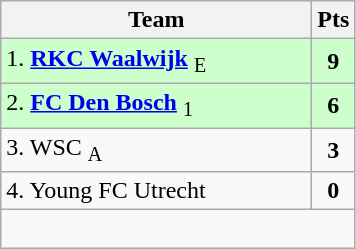<table class="wikitable" style="text-align:center; float:left; margin-right:1em">
<tr>
<th style="width:200px">Team</th>
<th width=20>Pts</th>
</tr>
<tr bgcolor=ccffcc>
<td align=left>1. <strong><a href='#'>RKC Waalwijk</a></strong> <sub>E</sub></td>
<td><strong>9</strong></td>
</tr>
<tr bgcolor=ccffcc>
<td align=left>2. <strong><a href='#'>FC Den Bosch</a></strong> <sub>1</sub></td>
<td><strong>6</strong></td>
</tr>
<tr>
<td align=left>3. WSC <sub>A</sub></td>
<td><strong>3</strong></td>
</tr>
<tr>
<td align=left>4. Young FC Utrecht</td>
<td><strong>0</strong></td>
</tr>
<tr>
<td colspan=2> </td>
</tr>
</table>
